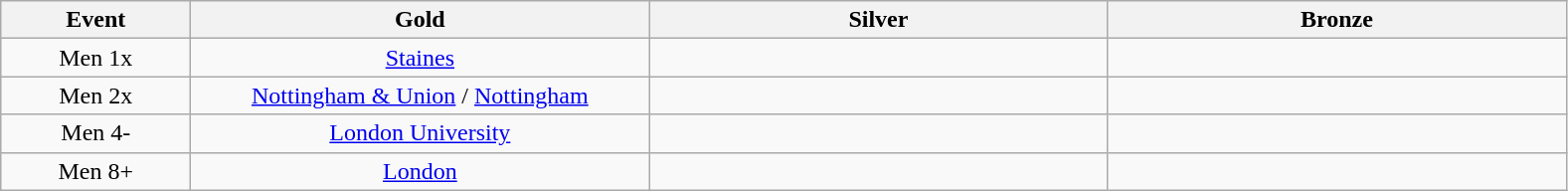<table class="wikitable" style="text-align:center">
<tr>
<th width=120>Event</th>
<th width=300>Gold</th>
<th width=300>Silver</th>
<th width=300>Bronze</th>
</tr>
<tr>
<td>Men 1x</td>
<td><a href='#'>Staines</a></td>
<td></td>
<td></td>
</tr>
<tr>
<td>Men 2x</td>
<td><a href='#'>Nottingham & Union</a> / <a href='#'>Nottingham</a></td>
<td></td>
<td></td>
</tr>
<tr>
<td>Men 4-</td>
<td><a href='#'>London University</a></td>
<td></td>
<td></td>
</tr>
<tr>
<td>Men 8+</td>
<td><a href='#'>London</a></td>
<td></td>
<td></td>
</tr>
</table>
